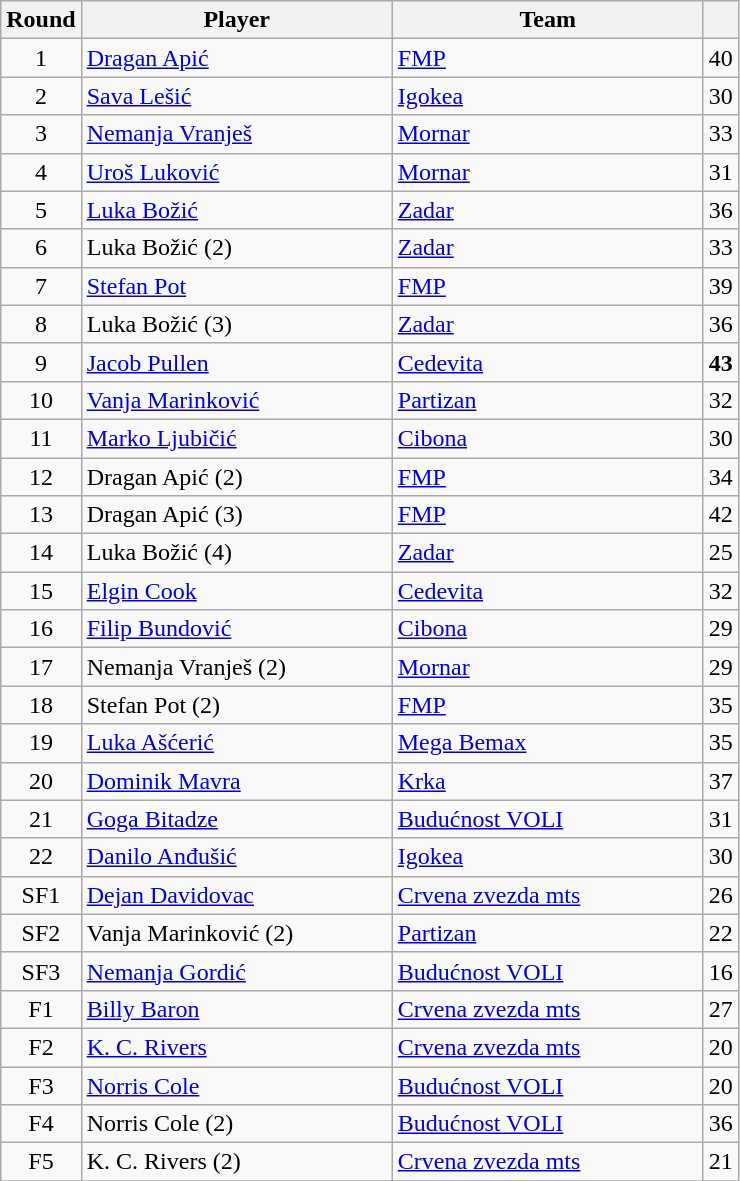<table class="wikitable sortable" style="text-align: center;">
<tr>
<th>Round</th>
<th style="width:200px;">Player</th>
<th style="width:200px;">Team</th>
<th><a href='#'></a></th>
</tr>
<tr>
<td>1</td>
<td align="left"> <a href='#'>Dragan Apić</a></td>
<td align="left"> <a href='#'>FMP</a></td>
<td>40</td>
</tr>
<tr>
<td>2</td>
<td align="left"> <a href='#'>Sava Lešić</a></td>
<td align="left"> <a href='#'>Igokea</a></td>
<td>30</td>
</tr>
<tr>
<td>3</td>
<td align="left"> <a href='#'>Nemanja Vranješ</a></td>
<td align="left"> <a href='#'>Mornar</a></td>
<td>33</td>
</tr>
<tr>
<td>4</td>
<td align="left"> <a href='#'>Uroš Luković</a></td>
<td align="left"> <a href='#'>Mornar</a></td>
<td>31</td>
</tr>
<tr>
<td>5</td>
<td align="left"> <a href='#'>Luka Božić</a></td>
<td align="left"> <a href='#'>Zadar</a></td>
<td>36</td>
</tr>
<tr>
<td>6</td>
<td align="left"> Luka Božić (2)</td>
<td align="left"> <a href='#'>Zadar</a></td>
<td>33</td>
</tr>
<tr>
<td>7</td>
<td align="left"> <a href='#'>Stefan Pot</a></td>
<td align="left"> <a href='#'>FMP</a></td>
<td>39</td>
</tr>
<tr>
<td>8</td>
<td align="left"> Luka Božić (3)</td>
<td align="left"> <a href='#'>Zadar</a></td>
<td>36</td>
</tr>
<tr>
<td>9</td>
<td align="left"> <a href='#'>Jacob Pullen</a></td>
<td align="left"> <a href='#'>Cedevita</a></td>
<td><strong>43</strong></td>
</tr>
<tr>
<td>10</td>
<td align="left"> <a href='#'>Vanja Marinković</a></td>
<td align="left"> <a href='#'>Partizan</a></td>
<td>32</td>
</tr>
<tr>
<td>11</td>
<td align="left"> <a href='#'>Marko Ljubičić</a></td>
<td align="left"> <a href='#'>Cibona</a></td>
<td>30</td>
</tr>
<tr>
<td>12</td>
<td align="left"> Dragan Apić (2)</td>
<td align="left"> <a href='#'>FMP</a></td>
<td>34</td>
</tr>
<tr>
<td>13</td>
<td align="left"> Dragan Apić (3)</td>
<td align="left"> <a href='#'>FMP</a></td>
<td>42</td>
</tr>
<tr>
<td>14</td>
<td align="left"> Luka Božić (4)</td>
<td align="left"> <a href='#'>Zadar</a></td>
<td>25</td>
</tr>
<tr>
<td>15</td>
<td align="left"> <a href='#'>Elgin Cook</a></td>
<td align="left"> <a href='#'>Cedevita</a></td>
<td>32</td>
</tr>
<tr>
<td>16</td>
<td align="left"> <a href='#'>Filip Bundović</a></td>
<td align="left"> <a href='#'>Cibona</a></td>
<td>29</td>
</tr>
<tr>
<td>17</td>
<td align="left"> Nemanja Vranješ (2)</td>
<td align="left"> <a href='#'>Mornar</a></td>
<td>29</td>
</tr>
<tr>
<td>18</td>
<td align="left"> Stefan Pot (2)</td>
<td align="left"> <a href='#'>FMP</a></td>
<td>35</td>
</tr>
<tr>
<td>19</td>
<td align="left"> <a href='#'>Luka Ašćerić</a></td>
<td align="left"> <a href='#'>Mega Bemax</a></td>
<td>35</td>
</tr>
<tr>
<td>20</td>
<td align="left"> <a href='#'>Dominik Mavra</a></td>
<td align="left"> <a href='#'>Krka</a></td>
<td>37</td>
</tr>
<tr>
<td>21</td>
<td align="left"> <a href='#'>Goga Bitadze</a></td>
<td align="left"> <a href='#'>Budućnost VOLI</a></td>
<td>31</td>
</tr>
<tr>
<td>22</td>
<td align="left"> <a href='#'>Danilo Anđušić</a></td>
<td align="left"> <a href='#'>Igokea</a></td>
<td>30</td>
</tr>
<tr>
<td>SF1</td>
<td align="left"> <a href='#'>Dejan Davidovac</a></td>
<td align="left"> <a href='#'>Crvena zvezda mts</a></td>
<td>26</td>
</tr>
<tr>
<td>SF2</td>
<td align="left"> Vanja Marinković (2)</td>
<td align="left"> <a href='#'>Partizan</a></td>
<td>22</td>
</tr>
<tr>
<td>SF3</td>
<td align="left"> <a href='#'>Nemanja Gordić</a></td>
<td align="left"> <a href='#'>Budućnost VOLI</a></td>
<td>16</td>
</tr>
<tr>
<td>F1</td>
<td align="left"> <a href='#'>Billy Baron</a></td>
<td align="left"> <a href='#'>Crvena zvezda mts</a></td>
<td>27</td>
</tr>
<tr>
<td>F2</td>
<td align="left"> <a href='#'>K. C. Rivers</a></td>
<td align="left"> <a href='#'>Crvena zvezda mts</a></td>
<td>20</td>
</tr>
<tr>
<td>F3</td>
<td align="left"> <a href='#'>Norris Cole</a></td>
<td align="left"> <a href='#'>Budućnost VOLI</a></td>
<td>20</td>
</tr>
<tr>
<td>F4</td>
<td align="left"> Norris Cole (2)</td>
<td align="left"> <a href='#'>Budućnost VOLI</a></td>
<td>36</td>
</tr>
<tr>
<td>F5</td>
<td align="left"> K. C. Rivers (2)</td>
<td align="left"> <a href='#'>Crvena zvezda mts</a></td>
<td>21</td>
</tr>
<tr>
</tr>
</table>
